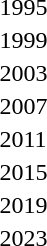<table>
<tr>
<td>1995<br></td>
<td></td>
<td></td>
<td></td>
</tr>
<tr>
<td>1999<br></td>
<td></td>
<td></td>
<td></td>
</tr>
<tr>
<td>2003<br></td>
<td></td>
<td></td>
<td></td>
</tr>
<tr>
<td>2007<br></td>
<td></td>
<td></td>
<td></td>
</tr>
<tr>
<td>2011<br></td>
<td></td>
<td></td>
<td></td>
</tr>
<tr>
<td>2015<br></td>
<td></td>
<td></td>
<td></td>
</tr>
<tr>
<td>2019<br></td>
<td></td>
<td></td>
<td></td>
</tr>
<tr>
<td>2023<br></td>
<td></td>
<td></td>
<td></td>
</tr>
</table>
